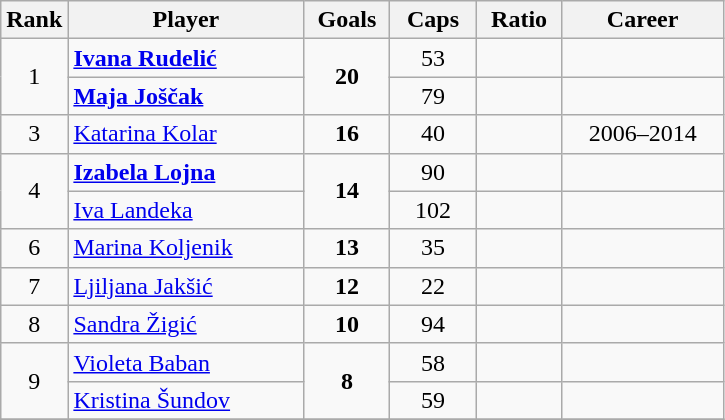<table class="wikitable sortable" style="text-align: center;">
<tr>
<th width=30px>Rank</th>
<th class="unsortable" width=150px>Player</th>
<th width=50px>Goals</th>
<th width=50px>Caps</th>
<th width=50px>Ratio</th>
<th class="unsortable" width=100px>Career</th>
</tr>
<tr>
<td rowspan=2>1</td>
<td align="left"><strong><a href='#'>Ivana Rudelić</a></strong></td>
<td rowspan=2><strong>20</strong></td>
<td>53</td>
<td></td>
<td></td>
</tr>
<tr>
<td align="left"><strong><a href='#'>Maja Joščak</a></strong></td>
<td>79</td>
<td></td>
<td></td>
</tr>
<tr>
<td>3</td>
<td align="left"><a href='#'>Katarina Kolar</a></td>
<td><strong>16</strong></td>
<td>40</td>
<td></td>
<td>2006–2014</td>
</tr>
<tr>
<td rowspan=2>4</td>
<td align="left"><strong><a href='#'>Izabela Lojna</a></strong></td>
<td rowspan=2><strong>14</strong></td>
<td>90</td>
<td></td>
<td></td>
</tr>
<tr>
<td align="left"><a href='#'>Iva Landeka</a></td>
<td>102</td>
<td></td>
<td></td>
</tr>
<tr>
<td>6</td>
<td align="left"><a href='#'>Marina Koljenik</a></td>
<td><strong>13</strong></td>
<td>35</td>
<td></td>
<td></td>
</tr>
<tr>
<td>7</td>
<td align="left"><a href='#'>Ljiljana Jakšić</a></td>
<td><strong>12</strong></td>
<td>22</td>
<td></td>
<td></td>
</tr>
<tr>
<td>8</td>
<td align="left"><a href='#'>Sandra Žigić</a></td>
<td><strong>10</strong></td>
<td>94</td>
<td></td>
<td></td>
</tr>
<tr>
<td rowspan="2">9</td>
<td align="left"><a href='#'>Violeta Baban</a></td>
<td rowspan="2"><strong>8</strong></td>
<td>58</td>
<td></td>
<td></td>
</tr>
<tr>
<td align="left"><a href='#'>Kristina Šundov</a></td>
<td>59</td>
<td></td>
<td></td>
</tr>
<tr>
</tr>
</table>
